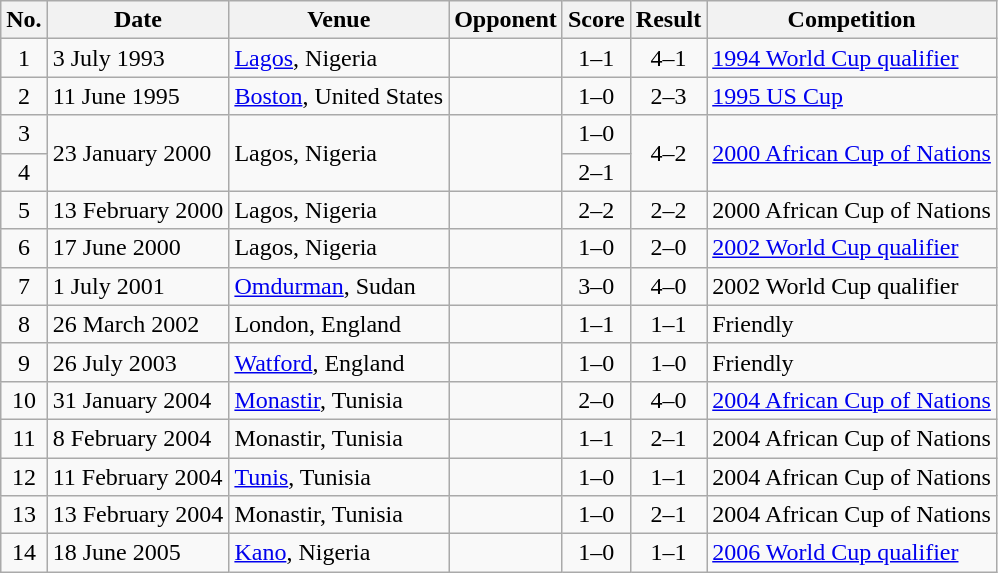<table class="wikitable sortable">
<tr>
<th scope="col">No.</th>
<th scope="col">Date</th>
<th scope="col">Venue</th>
<th scope="col">Opponent</th>
<th scope="col">Score</th>
<th scope="col">Result</th>
<th scope="col">Competition</th>
</tr>
<tr>
<td align="center">1</td>
<td>3 July 1993</td>
<td><a href='#'>Lagos</a>, Nigeria</td>
<td></td>
<td align="center">1–1</td>
<td align="center">4–1</td>
<td><a href='#'>1994 World Cup qualifier</a></td>
</tr>
<tr>
<td align="center">2</td>
<td>11 June 1995</td>
<td><a href='#'>Boston</a>, United States</td>
<td></td>
<td align="center">1–0</td>
<td align="center">2–3</td>
<td><a href='#'>1995 US Cup</a></td>
</tr>
<tr>
<td align="center">3</td>
<td rowspan="2">23 January 2000</td>
<td rowspan="2">Lagos, Nigeria</td>
<td rowspan="2"></td>
<td align="center">1–0</td>
<td rowspan="2" align="center">4–2</td>
<td rowspan="2"><a href='#'>2000 African Cup of Nations</a></td>
</tr>
<tr>
<td align="center">4</td>
<td align="center">2–1</td>
</tr>
<tr>
<td align="center">5</td>
<td>13 February 2000</td>
<td>Lagos, Nigeria</td>
<td></td>
<td align="center">2–2</td>
<td align="center">2–2</td>
<td>2000 African Cup of Nations</td>
</tr>
<tr>
<td align="center">6</td>
<td>17 June 2000</td>
<td>Lagos, Nigeria</td>
<td></td>
<td align="center">1–0</td>
<td align="center">2–0</td>
<td><a href='#'>2002 World Cup qualifier</a></td>
</tr>
<tr>
<td align="center">7</td>
<td>1 July 2001</td>
<td><a href='#'>Omdurman</a>, Sudan</td>
<td></td>
<td align="center">3–0</td>
<td align="center">4–0</td>
<td>2002 World Cup qualifier</td>
</tr>
<tr>
<td align="center">8</td>
<td>26 March 2002</td>
<td>London, England</td>
<td></td>
<td align="center">1–1</td>
<td align="center">1–1</td>
<td>Friendly</td>
</tr>
<tr>
<td align="center">9</td>
<td>26 July 2003</td>
<td><a href='#'>Watford</a>, England</td>
<td></td>
<td align="center">1–0</td>
<td align="center">1–0</td>
<td>Friendly</td>
</tr>
<tr>
<td align="center">10</td>
<td>31 January 2004</td>
<td><a href='#'>Monastir</a>, Tunisia</td>
<td></td>
<td align="center">2–0</td>
<td align="center">4–0</td>
<td><a href='#'>2004 African Cup of Nations</a></td>
</tr>
<tr>
<td align="center">11</td>
<td>8 February 2004</td>
<td>Monastir, Tunisia</td>
<td></td>
<td align="center">1–1</td>
<td align="center">2–1</td>
<td>2004 African Cup of Nations</td>
</tr>
<tr>
<td align="center">12</td>
<td>11 February 2004</td>
<td><a href='#'>Tunis</a>, Tunisia</td>
<td></td>
<td align="center">1–0</td>
<td align="center">1–1</td>
<td>2004 African Cup of Nations</td>
</tr>
<tr>
<td align="center">13</td>
<td>13 February 2004</td>
<td>Monastir, Tunisia</td>
<td></td>
<td align="center">1–0</td>
<td align="center">2–1</td>
<td>2004 African Cup of Nations</td>
</tr>
<tr>
<td align="center">14</td>
<td>18 June 2005</td>
<td><a href='#'>Kano</a>, Nigeria</td>
<td></td>
<td align="center">1–0</td>
<td align="center">1–1</td>
<td><a href='#'>2006 World Cup qualifier</a></td>
</tr>
</table>
